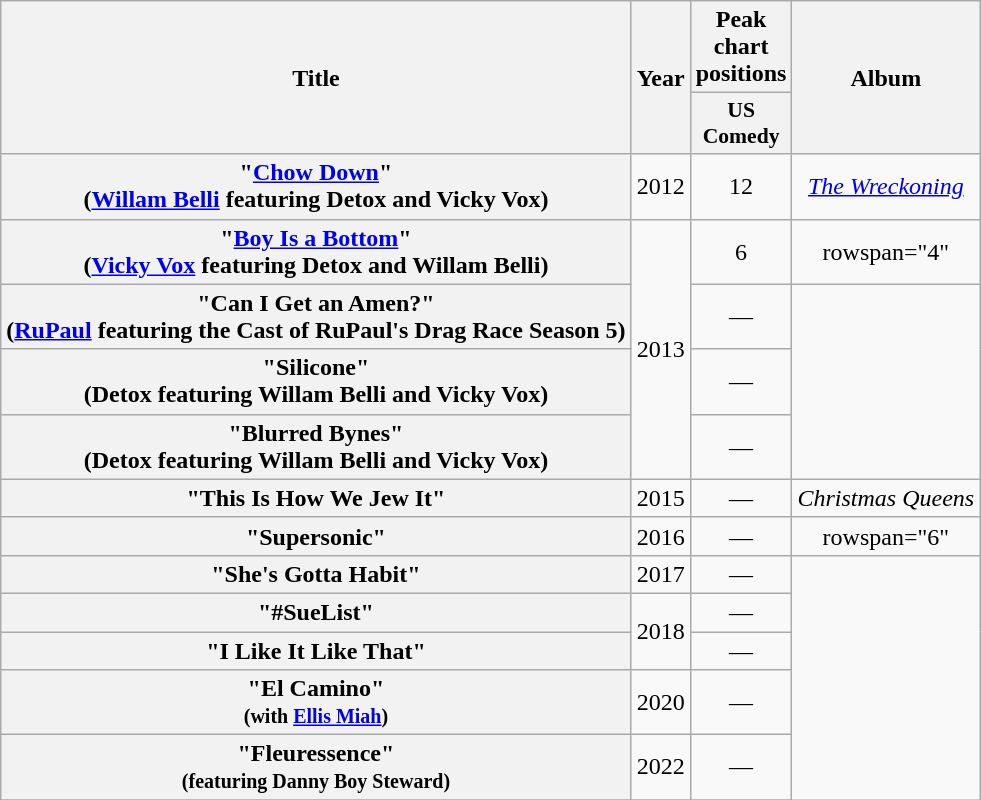<table class="wikitable plainrowheaders" style="text-align:center;" border="1">
<tr>
<th scope="col" rowspan="2">Title</th>
<th scope="col" rowspan="2">Year</th>
<th scope="col" colspan="1">Peak chart positions</th>
<th scope="col" rowspan="2">Album</th>
</tr>
<tr>
<th scope="col" style="width:3em;font-size:90%;">US Comedy<br></th>
</tr>
<tr>
<th scope="row">"<a href='#'>Chow Down</a>" <br><span>(<a href='#'>Willam Belli</a> featuring Detox and Vicky Vox)</span></th>
<td rowspan="1">2012</td>
<td>12</td>
<td><em><a href='#'>The Wreckoning</a></em></td>
</tr>
<tr>
<th scope="row">"<a href='#'>Boy Is a Bottom</a>" <br><span>(<a href='#'>Vicky Vox</a> featuring Detox and Willam Belli)</span></th>
<td rowspan="4">2013</td>
<td>6</td>
<td>rowspan="4" </td>
</tr>
<tr>
<th scope="row">"Can I Get an Amen?" <br><span>(<a href='#'>RuPaul</a> featuring the Cast of RuPaul's Drag Race Season 5)</span></th>
<td>—</td>
</tr>
<tr>
<th scope="row">"Silicone" <br><span>(Detox featuring Willam Belli and Vicky Vox)</span></th>
<td>—</td>
</tr>
<tr>
<th scope="row">"Blurred Bynes" <br><span>(Detox featuring Willam Belli and Vicky Vox)</span></th>
<td>—</td>
</tr>
<tr>
<th scope="row">"This Is How We Jew It"</th>
<td>2015</td>
<td>—</td>
<td><em>Christmas Queens</em></td>
</tr>
<tr>
<th scope="row">"Supersonic"</th>
<td>2016</td>
<td>—</td>
<td>rowspan="6" </td>
</tr>
<tr>
<th scope="row">"She's Gotta Habit"</th>
<td>2017</td>
<td>—</td>
</tr>
<tr>
<th scope="row">"#SueList"</th>
<td rowspan="2">2018</td>
<td>—</td>
</tr>
<tr>
<th scope="row">"I Like It Like That"</th>
<td>—</td>
</tr>
<tr>
<th scope="row">"El Camino" <br> <small>(with <a href='#'>Ellis Miah</a>)</small></th>
<td>2020</td>
<td>—</td>
</tr>
<tr>
<th scope="row">"Fleuressence" <br> <small>(featuring Danny Boy Steward)</small></th>
<td>2022</td>
<td>—</td>
</tr>
<tr>
</tr>
</table>
